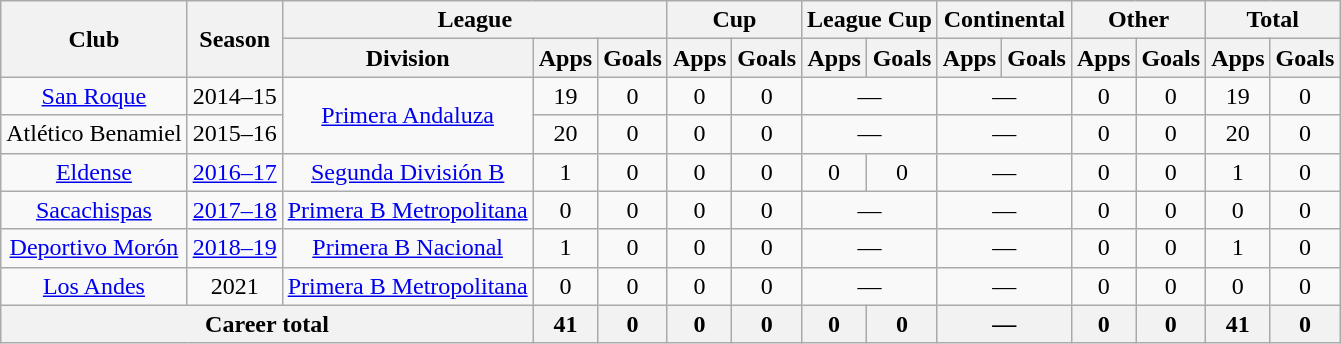<table class="wikitable" style="text-align:center">
<tr>
<th rowspan="2">Club</th>
<th rowspan="2">Season</th>
<th colspan="3">League</th>
<th colspan="2">Cup</th>
<th colspan="2">League Cup</th>
<th colspan="2">Continental</th>
<th colspan="2">Other</th>
<th colspan="2">Total</th>
</tr>
<tr>
<th>Division</th>
<th>Apps</th>
<th>Goals</th>
<th>Apps</th>
<th>Goals</th>
<th>Apps</th>
<th>Goals</th>
<th>Apps</th>
<th>Goals</th>
<th>Apps</th>
<th>Goals</th>
<th>Apps</th>
<th>Goals</th>
</tr>
<tr>
<td rowspan="1"><a href='#'>San Roque</a></td>
<td>2014–15</td>
<td rowspan="2"><a href='#'>Primera Andaluza</a></td>
<td>19</td>
<td>0</td>
<td>0</td>
<td>0</td>
<td colspan="2">—</td>
<td colspan="2">—</td>
<td>0</td>
<td>0</td>
<td>19</td>
<td>0</td>
</tr>
<tr>
<td rowspan="1">Atlético Benamiel</td>
<td>2015–16</td>
<td>20</td>
<td>0</td>
<td>0</td>
<td>0</td>
<td colspan="2">—</td>
<td colspan="2">—</td>
<td>0</td>
<td>0</td>
<td>20</td>
<td>0</td>
</tr>
<tr>
<td rowspan="1"><a href='#'>Eldense</a></td>
<td><a href='#'>2016–17</a></td>
<td rowspan="1"><a href='#'>Segunda División B</a></td>
<td>1</td>
<td>0</td>
<td>0</td>
<td>0</td>
<td>0</td>
<td>0</td>
<td colspan="2">—</td>
<td>0</td>
<td>0</td>
<td>1</td>
<td>0</td>
</tr>
<tr>
<td rowspan="1"><a href='#'>Sacachispas</a></td>
<td><a href='#'>2017–18</a></td>
<td rowspan="1"><a href='#'>Primera B Metropolitana</a></td>
<td>0</td>
<td>0</td>
<td>0</td>
<td>0</td>
<td colspan="2">—</td>
<td colspan="2">—</td>
<td>0</td>
<td>0</td>
<td>0</td>
<td>0</td>
</tr>
<tr>
<td rowspan="1"><a href='#'>Deportivo Morón</a></td>
<td><a href='#'>2018–19</a></td>
<td rowspan="1"><a href='#'>Primera B Nacional</a></td>
<td>1</td>
<td>0</td>
<td>0</td>
<td>0</td>
<td colspan="2">—</td>
<td colspan="2">—</td>
<td>0</td>
<td>0</td>
<td>1</td>
<td>0</td>
</tr>
<tr>
<td rowspan="1"><a href='#'>Los Andes</a></td>
<td>2021</td>
<td rowspan="1"><a href='#'>Primera B Metropolitana</a></td>
<td>0</td>
<td>0</td>
<td>0</td>
<td>0</td>
<td colspan="2">—</td>
<td colspan="2">—</td>
<td>0</td>
<td>0</td>
<td>0</td>
<td>0</td>
</tr>
<tr>
<th colspan="3">Career total</th>
<th>41</th>
<th>0</th>
<th>0</th>
<th>0</th>
<th>0</th>
<th>0</th>
<th colspan="2">—</th>
<th>0</th>
<th>0</th>
<th>41</th>
<th>0</th>
</tr>
</table>
